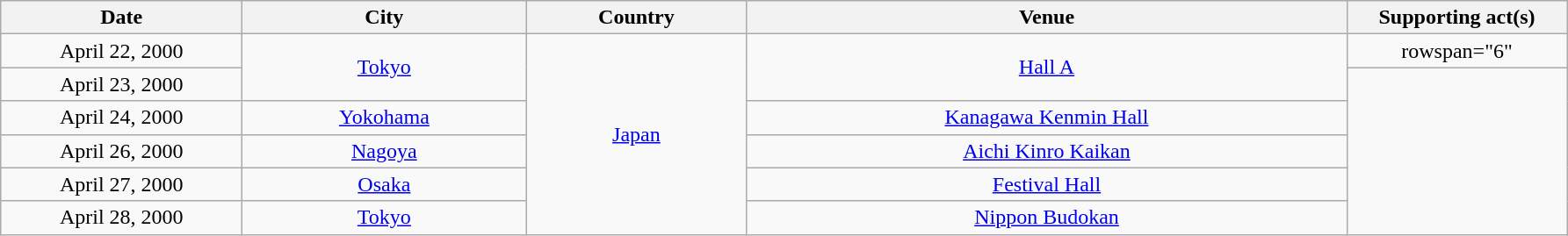<table class="wikitable sortable plainrowheaders" style="text-align:center;">
<tr>
<th scope="col" style="width:11em;">Date</th>
<th scope="col" style="width:13em;">City</th>
<th scope="col" style="width:10em;">Country</th>
<th scope="col" style="width:28em;">Venue</th>
<th scope="col" style="width:10em;">Supporting act(s)</th>
</tr>
<tr>
<td>April 22, 2000</td>
<td rowspan="2"><a href='#'>Tokyo</a></td>
<td rowspan="6"><a href='#'>Japan</a></td>
<td rowspan="2"><a href='#'>Hall A</a></td>
<td>rowspan="6" </td>
</tr>
<tr>
<td>April 23, 2000</td>
</tr>
<tr>
<td>April 24, 2000</td>
<td><a href='#'>Yokohama</a></td>
<td><a href='#'>Kanagawa Kenmin Hall</a></td>
</tr>
<tr>
<td>April 26, 2000</td>
<td><a href='#'>Nagoya</a></td>
<td><a href='#'>Aichi Kinro Kaikan</a></td>
</tr>
<tr>
<td>April 27, 2000</td>
<td><a href='#'>Osaka</a></td>
<td><a href='#'>Festival Hall</a></td>
</tr>
<tr>
<td>April 28, 2000</td>
<td><a href='#'>Tokyo</a></td>
<td><a href='#'>Nippon Budokan</a></td>
</tr>
</table>
